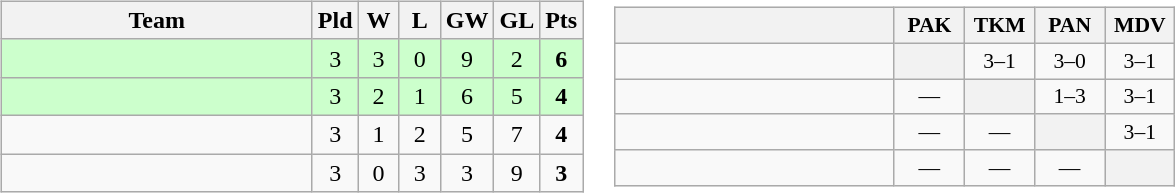<table>
<tr>
<td><br><table class="wikitable" style="text-align:center">
<tr>
<th width=200>Team</th>
<th width=20>Pld</th>
<th width=20>W</th>
<th width=20>L</th>
<th width=20>GW</th>
<th width=20>GL</th>
<th width=20>Pts</th>
</tr>
<tr bgcolor=ccffcc>
<td style="text-align:left;"></td>
<td>3</td>
<td>3</td>
<td>0</td>
<td>9</td>
<td>2</td>
<td><strong>6</strong></td>
</tr>
<tr bgcolor=ccffcc>
<td style="text-align:left;"></td>
<td>3</td>
<td>2</td>
<td>1</td>
<td>6</td>
<td>5</td>
<td><strong>4</strong></td>
</tr>
<tr>
<td style="text-align:left;"></td>
<td>3</td>
<td>1</td>
<td>2</td>
<td>5</td>
<td>7</td>
<td><strong>4</strong></td>
</tr>
<tr>
<td style="text-align:left;"></td>
<td>3</td>
<td>0</td>
<td>3</td>
<td>3</td>
<td>9</td>
<td><strong>3</strong></td>
</tr>
</table>
</td>
<td><br><table class="wikitable" style="text-align:center; font-size:90%">
<tr>
<th width="180"> </th>
<th width="40">PAK</th>
<th width="40">TKM</th>
<th width="40">PAN</th>
<th width="40">MDV</th>
</tr>
<tr>
<td style="text-align:left;"></td>
<th></th>
<td>3–1</td>
<td>3–0</td>
<td>3–1</td>
</tr>
<tr>
<td style="text-align:left;"></td>
<td>—</td>
<th></th>
<td>1–3</td>
<td>3–1</td>
</tr>
<tr>
<td style="text-align:left;"></td>
<td>—</td>
<td>—</td>
<th></th>
<td>3–1</td>
</tr>
<tr>
<td style="text-align:left;"></td>
<td>—</td>
<td>—</td>
<td>—</td>
<th></th>
</tr>
</table>
</td>
</tr>
</table>
